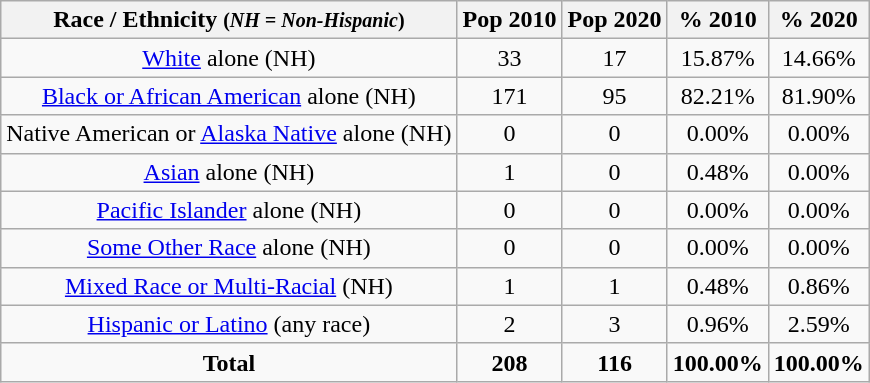<table class="wikitable" style="text-align:center;">
<tr>
<th>Race / Ethnicity <small>(<em>NH = Non-Hispanic</em>)</small></th>
<th>Pop 2010</th>
<th>Pop 2020</th>
<th>% 2010</th>
<th>% 2020</th>
</tr>
<tr>
<td><a href='#'>White</a> alone (NH)</td>
<td>33</td>
<td>17</td>
<td>15.87%</td>
<td>14.66%</td>
</tr>
<tr>
<td><a href='#'>Black or African American</a> alone (NH)</td>
<td>171</td>
<td>95</td>
<td>82.21%</td>
<td>81.90%</td>
</tr>
<tr>
<td>Native American or <a href='#'>Alaska Native</a> alone (NH)</td>
<td>0</td>
<td>0</td>
<td>0.00%</td>
<td>0.00%</td>
</tr>
<tr>
<td><a href='#'>Asian</a> alone (NH)</td>
<td>1</td>
<td>0</td>
<td>0.48%</td>
<td>0.00%</td>
</tr>
<tr>
<td><a href='#'>Pacific Islander</a> alone (NH)</td>
<td>0</td>
<td>0</td>
<td>0.00%</td>
<td>0.00%</td>
</tr>
<tr>
<td><a href='#'>Some Other Race</a> alone (NH)</td>
<td>0</td>
<td>0</td>
<td>0.00%</td>
<td>0.00%</td>
</tr>
<tr>
<td><a href='#'>Mixed Race or Multi-Racial</a> (NH)</td>
<td>1</td>
<td>1</td>
<td>0.48%</td>
<td>0.86%</td>
</tr>
<tr>
<td><a href='#'>Hispanic or Latino</a> (any race)</td>
<td>2</td>
<td>3</td>
<td>0.96%</td>
<td>2.59%</td>
</tr>
<tr>
<td><strong>Total</strong></td>
<td><strong>208</strong></td>
<td><strong>116</strong></td>
<td><strong>100.00%</strong></td>
<td><strong>100.00%</strong></td>
</tr>
</table>
